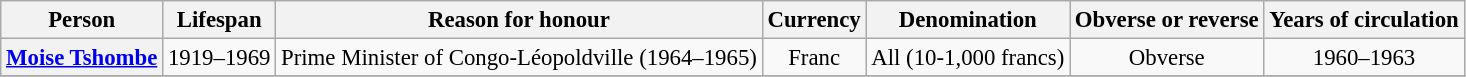<table class="wikitable" style="font-size:95%; text-align:center;">
<tr>
<th>Person</th>
<th>Lifespan</th>
<th>Reason for honour</th>
<th>Currency</th>
<th>Denomination</th>
<th>Obverse or reverse</th>
<th>Years of circulation</th>
</tr>
<tr>
<th><a href='#'>Moise Tshombe</a></th>
<td>1919–1969</td>
<td>Prime Minister of Congo-Léopoldville (1964–1965)</td>
<td>Franc</td>
<td>All (10-1,000 francs)</td>
<td>Obverse</td>
<td>1960–1963</td>
</tr>
<tr>
</tr>
</table>
